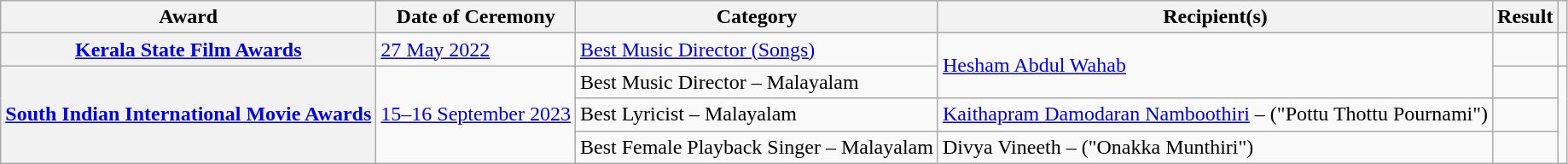<table class="wikitable plainrowheaders sortable">
<tr>
<th scope="col">Award</th>
<th scope="col">Date of Ceremony</th>
<th scope="col">Category</th>
<th scope="col">Recipient(s)</th>
<th scope="col">Result</th>
<th scope="col" class="unsortable"></th>
</tr>
<tr>
<th scope="row"><a href='#'>Kerala State Film Awards</a></th>
<td><a href='#'>27 May 2022</a></td>
<td><a href='#'>Best Music Director (Songs)</a></td>
<td rowspan="2"><a href='#'>Hesham Abdul Wahab</a></td>
<td></td>
<td align="center"><br></td>
</tr>
<tr>
<th rowspan="3" scope="row"><a href='#'>South Indian International Movie Awards</a></th>
<td rowspan="3"><a href='#'>15–16 September 2023</a></td>
<td>Best Music Director – Malayalam</td>
<td></td>
<td rowspan="3" align="center"><br><br></td>
</tr>
<tr>
<td>Best Lyricist – Malayalam</td>
<td><a href='#'>Kaithapram Damodaran Namboothiri</a> – ("Pottu Thottu Pournami")</td>
<td></td>
</tr>
<tr>
<td>Best Female Playback Singer – Malayalam</td>
<td>Divya Vineeth – ("Onakka Munthiri")</td>
<td></td>
</tr>
</table>
